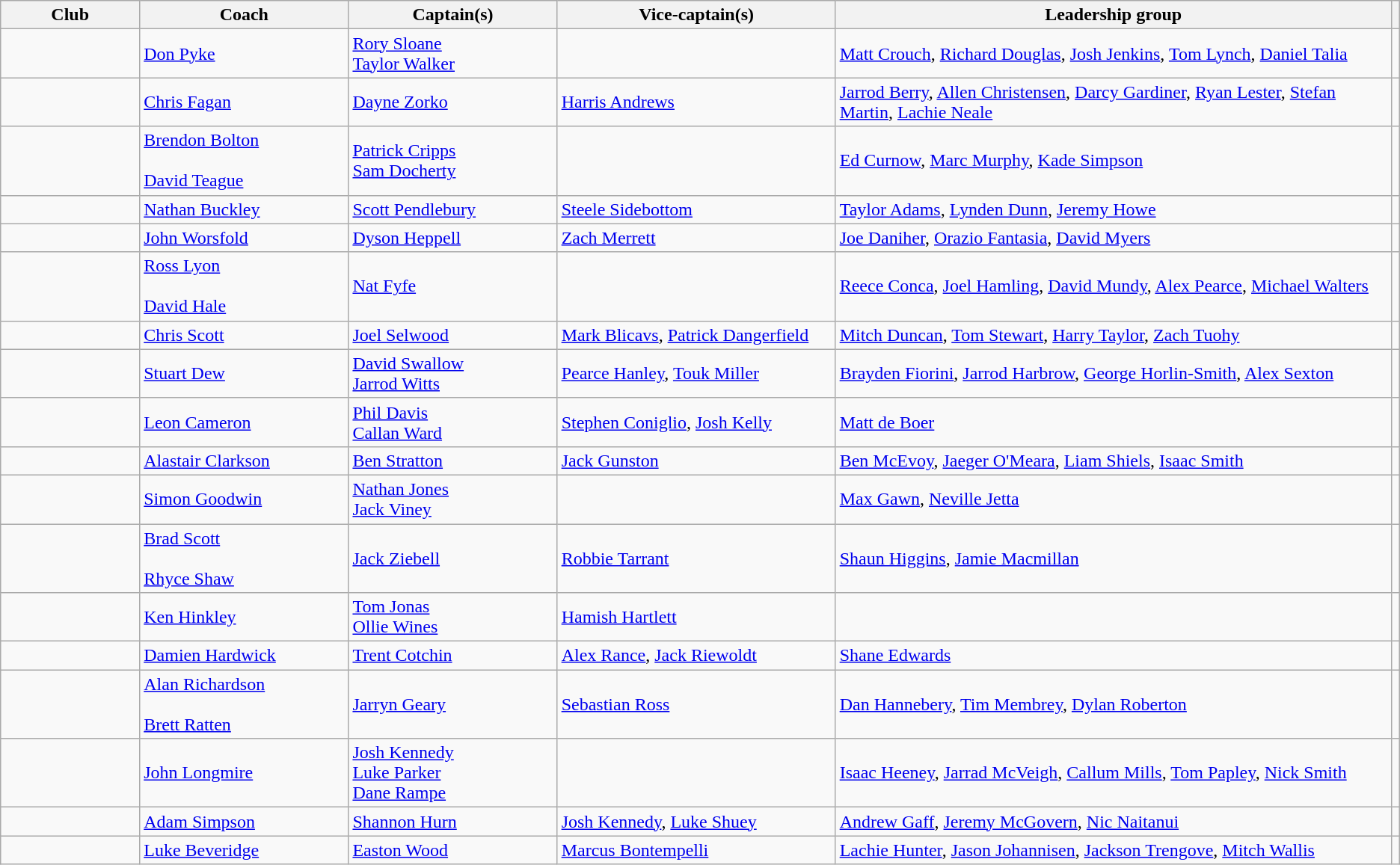<table class="wikitable" style="font-size:100%;">
<tr>
<th width=10%>Club</th>
<th width=15%>Coach</th>
<th width=15%>Captain(s)</th>
<th width=20%>Vice-captain(s)</th>
<th width=40%>Leadership group</th>
<th></th>
</tr>
<tr>
<td></td>
<td><a href='#'>Don Pyke</a></td>
<td><a href='#'>Rory Sloane</a><br><a href='#'>Taylor Walker</a></td>
<td></td>
<td><a href='#'>Matt Crouch</a>, <a href='#'>Richard Douglas</a>, <a href='#'>Josh Jenkins</a>, <a href='#'>Tom Lynch</a>, <a href='#'>Daniel Talia</a></td>
<td></td>
</tr>
<tr>
<td></td>
<td><a href='#'>Chris Fagan</a></td>
<td><a href='#'>Dayne Zorko</a></td>
<td><a href='#'>Harris Andrews</a></td>
<td><a href='#'>Jarrod Berry</a>, <a href='#'>Allen Christensen</a>, <a href='#'>Darcy Gardiner</a>, <a href='#'>Ryan Lester</a>, <a href='#'>Stefan Martin</a>, <a href='#'>Lachie Neale</a></td>
<td></td>
</tr>
<tr>
<td></td>
<td><a href='#'>Brendon Bolton</a><br><br><a href='#'>David Teague</a><br></td>
<td><a href='#'>Patrick Cripps</a><br><a href='#'>Sam Docherty</a></td>
<td></td>
<td><a href='#'>Ed Curnow</a>, <a href='#'>Marc Murphy</a>, <a href='#'>Kade Simpson</a></td>
<td></td>
</tr>
<tr>
<td></td>
<td><a href='#'>Nathan Buckley</a></td>
<td><a href='#'>Scott Pendlebury</a></td>
<td><a href='#'>Steele Sidebottom</a></td>
<td><a href='#'>Taylor Adams</a>, <a href='#'>Lynden Dunn</a>, <a href='#'>Jeremy Howe</a></td>
<td></td>
</tr>
<tr>
<td></td>
<td><a href='#'>John Worsfold</a></td>
<td><a href='#'>Dyson Heppell</a></td>
<td><a href='#'>Zach Merrett</a></td>
<td><a href='#'>Joe Daniher</a>, <a href='#'>Orazio Fantasia</a>, <a href='#'>David Myers</a></td>
<td></td>
</tr>
<tr>
<td></td>
<td><a href='#'>Ross Lyon</a><br><br><a href='#'>David Hale</a><br></td>
<td><a href='#'>Nat Fyfe</a></td>
<td></td>
<td><a href='#'>Reece Conca</a>, <a href='#'>Joel Hamling</a>, <a href='#'>David Mundy</a>, <a href='#'>Alex Pearce</a>, <a href='#'>Michael Walters</a></td>
<td></td>
</tr>
<tr>
<td></td>
<td><a href='#'>Chris Scott</a></td>
<td><a href='#'>Joel Selwood</a></td>
<td><a href='#'>Mark Blicavs</a>, <a href='#'>Patrick Dangerfield</a></td>
<td><a href='#'>Mitch Duncan</a>, <a href='#'>Tom Stewart</a>, <a href='#'>Harry Taylor</a>, <a href='#'>Zach Tuohy</a></td>
<td></td>
</tr>
<tr>
<td></td>
<td><a href='#'>Stuart Dew</a></td>
<td><a href='#'>David Swallow</a><br><a href='#'>Jarrod Witts</a></td>
<td><a href='#'>Pearce Hanley</a>, <a href='#'>Touk Miller</a></td>
<td><a href='#'>Brayden Fiorini</a>, <a href='#'>Jarrod Harbrow</a>, <a href='#'>George Horlin-Smith</a>, <a href='#'>Alex Sexton</a></td>
<td></td>
</tr>
<tr>
<td></td>
<td><a href='#'>Leon Cameron</a></td>
<td><a href='#'>Phil Davis</a> <br><a href='#'>Callan Ward</a></td>
<td><a href='#'>Stephen Coniglio</a>, <a href='#'>Josh Kelly</a></td>
<td><a href='#'>Matt de Boer</a></td>
<td></td>
</tr>
<tr>
<td></td>
<td><a href='#'>Alastair Clarkson</a></td>
<td><a href='#'>Ben Stratton</a></td>
<td><a href='#'>Jack Gunston</a></td>
<td><a href='#'>Ben McEvoy</a>, <a href='#'>Jaeger O'Meara</a>, <a href='#'>Liam Shiels</a>, <a href='#'>Isaac Smith</a></td>
<td></td>
</tr>
<tr>
<td></td>
<td><a href='#'>Simon Goodwin</a></td>
<td><a href='#'>Nathan Jones</a><br><a href='#'>Jack Viney</a></td>
<td></td>
<td><a href='#'>Max Gawn</a>, <a href='#'>Neville Jetta</a></td>
<td></td>
</tr>
<tr>
<td></td>
<td><a href='#'>Brad Scott</a><br><br><a href='#'>Rhyce Shaw</a><br></td>
<td><a href='#'>Jack Ziebell</a></td>
<td><a href='#'>Robbie Tarrant</a></td>
<td><a href='#'>Shaun Higgins</a>, <a href='#'>Jamie Macmillan</a></td>
<td></td>
</tr>
<tr>
<td></td>
<td><a href='#'>Ken Hinkley</a></td>
<td><a href='#'>Tom Jonas</a><br><a href='#'>Ollie Wines</a></td>
<td><a href='#'>Hamish Hartlett</a></td>
<td></td>
<td></td>
</tr>
<tr>
<td></td>
<td><a href='#'>Damien Hardwick</a></td>
<td><a href='#'>Trent Cotchin</a></td>
<td><a href='#'>Alex Rance</a>, <a href='#'>Jack Riewoldt</a></td>
<td><a href='#'>Shane Edwards</a> </td>
<td></td>
</tr>
<tr>
<td></td>
<td><a href='#'>Alan Richardson</a><br><br><a href='#'>Brett Ratten</a><br></td>
<td><a href='#'>Jarryn Geary</a></td>
<td><a href='#'>Sebastian Ross</a></td>
<td><a href='#'>Dan Hannebery</a>, <a href='#'>Tim Membrey</a>, <a href='#'>Dylan Roberton</a></td>
<td></td>
</tr>
<tr>
<td></td>
<td><a href='#'>John Longmire</a></td>
<td><a href='#'>Josh Kennedy</a><br><a href='#'>Luke Parker</a><br><a href='#'>Dane Rampe</a></td>
<td></td>
<td><a href='#'>Isaac Heeney</a>, <a href='#'>Jarrad McVeigh</a>, <a href='#'>Callum Mills</a>, <a href='#'>Tom Papley</a>, <a href='#'>Nick Smith</a></td>
<td></td>
</tr>
<tr>
<td></td>
<td><a href='#'>Adam Simpson</a></td>
<td><a href='#'>Shannon Hurn</a></td>
<td><a href='#'>Josh Kennedy</a>, <a href='#'>Luke Shuey</a></td>
<td><a href='#'>Andrew Gaff</a>, <a href='#'>Jeremy McGovern</a>, <a href='#'>Nic Naitanui</a></td>
<td></td>
</tr>
<tr>
<td></td>
<td><a href='#'>Luke Beveridge</a></td>
<td><a href='#'>Easton Wood</a></td>
<td><a href='#'>Marcus Bontempelli</a></td>
<td><a href='#'>Lachie Hunter</a>, <a href='#'>Jason Johannisen</a>, <a href='#'>Jackson Trengove</a>, <a href='#'>Mitch Wallis</a></td>
<td></td>
</tr>
</table>
